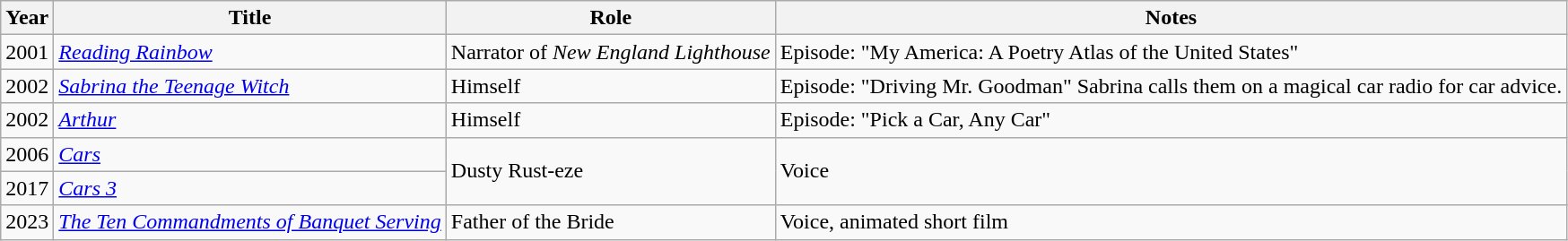<table class="wikitable">
<tr>
<th>Year</th>
<th>Title</th>
<th>Role</th>
<th>Notes</th>
</tr>
<tr>
<td>2001</td>
<td><em><a href='#'>Reading Rainbow</a></em></td>
<td>Narrator of <em>New England Lighthouse</em></td>
<td>Episode: "My America: A Poetry Atlas of the United States"</td>
</tr>
<tr>
<td>2002</td>
<td><em><a href='#'>Sabrina the Teenage Witch</a></em></td>
<td>Himself</td>
<td>Episode: "Driving Mr. Goodman"  Sabrina calls them on a magical car radio for car advice.</td>
</tr>
<tr>
<td>2002</td>
<td><em><a href='#'>Arthur</a></em></td>
<td>Himself</td>
<td>Episode: "Pick a Car, Any Car"</td>
</tr>
<tr>
<td>2006</td>
<td><em><a href='#'>Cars</a></em></td>
<td rowspan="2">Dusty Rust-eze</td>
<td rowspan="2">Voice</td>
</tr>
<tr>
<td>2017</td>
<td><em><a href='#'>Cars 3</a></em></td>
</tr>
<tr>
<td>2023</td>
<td><em><a href='#'>The Ten Commandments of Banquet Serving</a></em></td>
<td>Father of the Bride</td>
<td>Voice, animated short film</td>
</tr>
</table>
